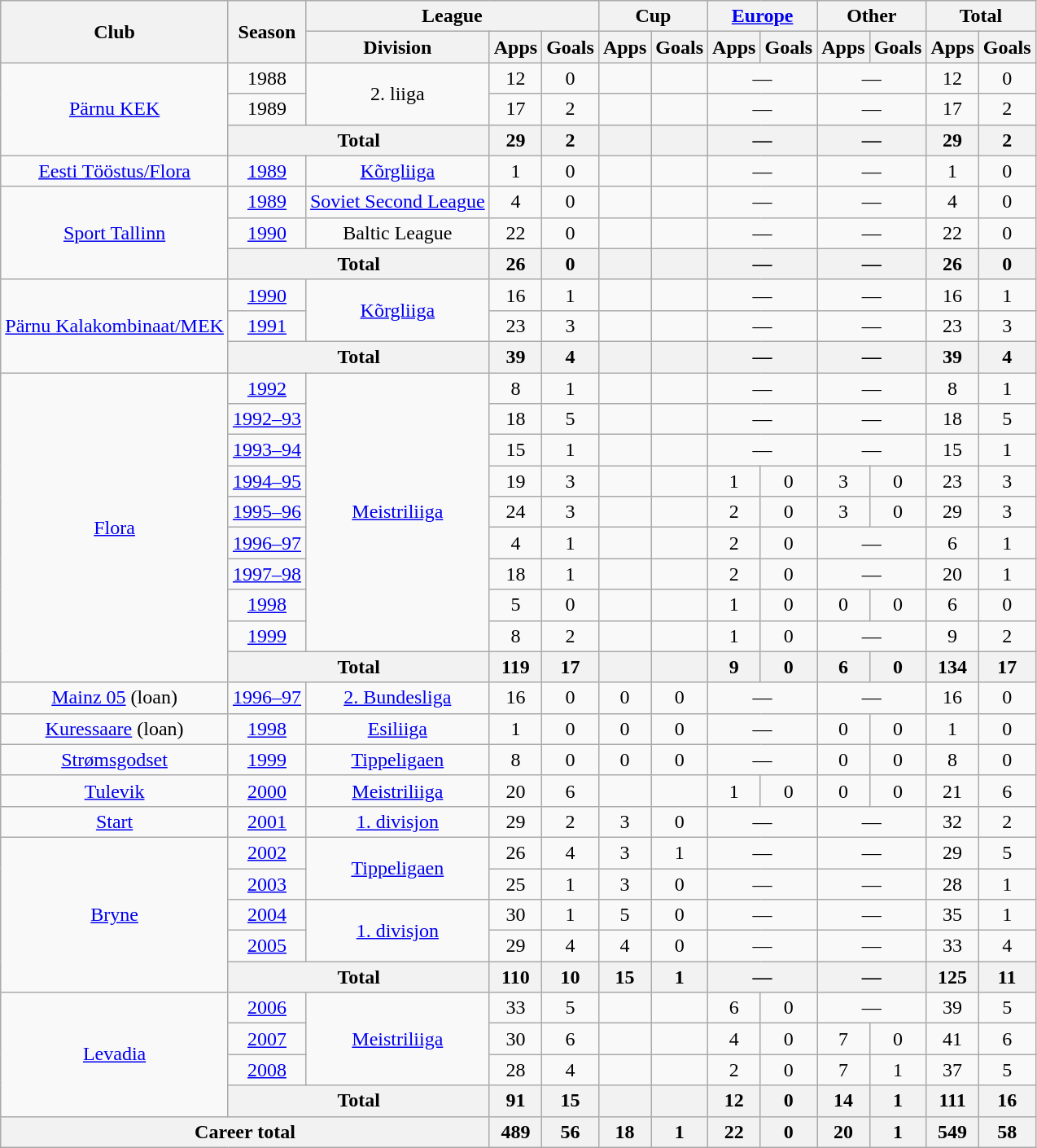<table class="wikitable" style="text-align:center">
<tr>
<th rowspan="2">Club</th>
<th rowspan="2">Season</th>
<th colspan="3">League</th>
<th colspan="2">Cup</th>
<th colspan="2"><a href='#'>Europe</a></th>
<th colspan="2">Other</th>
<th colspan="2">Total</th>
</tr>
<tr>
<th>Division</th>
<th>Apps</th>
<th>Goals</th>
<th>Apps</th>
<th>Goals</th>
<th>Apps</th>
<th>Goals</th>
<th>Apps</th>
<th>Goals</th>
<th>Apps</th>
<th>Goals</th>
</tr>
<tr>
<td rowspan="3"><a href='#'>Pärnu KEK</a></td>
<td>1988</td>
<td rowspan="2">2. liiga</td>
<td>12</td>
<td>0</td>
<td></td>
<td></td>
<td colspan="2">—</td>
<td colspan="2">—</td>
<td>12</td>
<td>0</td>
</tr>
<tr>
<td>1989</td>
<td>17</td>
<td>2</td>
<td></td>
<td></td>
<td colspan="2">—</td>
<td colspan="2">—</td>
<td>17</td>
<td>2</td>
</tr>
<tr>
<th colspan="2">Total</th>
<th>29</th>
<th>2</th>
<th></th>
<th></th>
<th colspan="2">—</th>
<th colspan="2">—</th>
<th>29</th>
<th>2</th>
</tr>
<tr>
<td><a href='#'>Eesti Tööstus/Flora</a></td>
<td><a href='#'>1989</a></td>
<td><a href='#'>Kõrgliiga</a></td>
<td>1</td>
<td>0</td>
<td></td>
<td></td>
<td colspan="2">—</td>
<td colspan="2">—</td>
<td>1</td>
<td>0</td>
</tr>
<tr>
<td rowspan="3"><a href='#'>Sport Tallinn</a></td>
<td><a href='#'>1989</a></td>
<td><a href='#'>Soviet Second League</a></td>
<td>4</td>
<td>0</td>
<td></td>
<td></td>
<td colspan="2">—</td>
<td colspan="2">—</td>
<td>4</td>
<td>0</td>
</tr>
<tr>
<td><a href='#'>1990</a></td>
<td>Baltic League</td>
<td>22</td>
<td>0</td>
<td></td>
<td></td>
<td colspan="2">—</td>
<td colspan="2">—</td>
<td>22</td>
<td>0</td>
</tr>
<tr>
<th colspan="2">Total</th>
<th>26</th>
<th>0</th>
<th></th>
<th></th>
<th colspan="2">—</th>
<th colspan="2">—</th>
<th>26</th>
<th>0</th>
</tr>
<tr>
<td rowspan="3"><a href='#'>Pärnu Kalakombinaat/MEK</a></td>
<td><a href='#'>1990</a></td>
<td rowspan="2"><a href='#'>Kõrgliiga</a></td>
<td>16</td>
<td>1</td>
<td></td>
<td></td>
<td colspan="2">—</td>
<td colspan="2">—</td>
<td>16</td>
<td>1</td>
</tr>
<tr>
<td><a href='#'>1991</a></td>
<td>23</td>
<td>3</td>
<td></td>
<td></td>
<td colspan="2">—</td>
<td colspan="2">—</td>
<td>23</td>
<td>3</td>
</tr>
<tr>
<th colspan="2">Total</th>
<th>39</th>
<th>4</th>
<th></th>
<th></th>
<th colspan="2">—</th>
<th colspan="2">—</th>
<th>39</th>
<th>4</th>
</tr>
<tr>
<td rowspan="10"><a href='#'>Flora</a></td>
<td><a href='#'>1992</a></td>
<td rowspan="9"><a href='#'>Meistriliiga</a></td>
<td>8</td>
<td>1</td>
<td></td>
<td></td>
<td colspan="2">—</td>
<td colspan="2">—</td>
<td>8</td>
<td>1</td>
</tr>
<tr>
<td><a href='#'>1992–93</a></td>
<td>18</td>
<td>5</td>
<td></td>
<td></td>
<td colspan="2">—</td>
<td colspan="2">—</td>
<td>18</td>
<td>5</td>
</tr>
<tr>
<td><a href='#'>1993–94</a></td>
<td>15</td>
<td>1</td>
<td></td>
<td></td>
<td colspan="2">—</td>
<td colspan="2">—</td>
<td>15</td>
<td>1</td>
</tr>
<tr>
<td><a href='#'>1994–95</a></td>
<td>19</td>
<td>3</td>
<td></td>
<td></td>
<td>1</td>
<td>0</td>
<td>3</td>
<td>0</td>
<td>23</td>
<td>3</td>
</tr>
<tr>
<td><a href='#'>1995–96</a></td>
<td>24</td>
<td>3</td>
<td></td>
<td></td>
<td>2</td>
<td>0</td>
<td>3</td>
<td>0</td>
<td>29</td>
<td>3</td>
</tr>
<tr>
<td><a href='#'>1996–97</a></td>
<td>4</td>
<td>1</td>
<td></td>
<td></td>
<td>2</td>
<td>0</td>
<td colspan="2">—</td>
<td>6</td>
<td>1</td>
</tr>
<tr>
<td><a href='#'>1997–98</a></td>
<td>18</td>
<td>1</td>
<td></td>
<td></td>
<td>2</td>
<td>0</td>
<td colspan="2">—</td>
<td>20</td>
<td>1</td>
</tr>
<tr>
<td><a href='#'>1998</a></td>
<td>5</td>
<td>0</td>
<td></td>
<td></td>
<td>1</td>
<td>0</td>
<td>0</td>
<td>0</td>
<td>6</td>
<td>0</td>
</tr>
<tr>
<td><a href='#'>1999</a></td>
<td>8</td>
<td>2</td>
<td></td>
<td></td>
<td>1</td>
<td>0</td>
<td colspan="2">—</td>
<td>9</td>
<td>2</td>
</tr>
<tr>
<th colspan="2">Total</th>
<th>119</th>
<th>17</th>
<th></th>
<th></th>
<th>9</th>
<th>0</th>
<th>6</th>
<th>0</th>
<th>134</th>
<th>17</th>
</tr>
<tr>
<td><a href='#'>Mainz 05</a> (loan)</td>
<td><a href='#'>1996–97</a></td>
<td><a href='#'>2. Bundesliga</a></td>
<td>16</td>
<td>0</td>
<td>0</td>
<td>0</td>
<td colspan="2">—</td>
<td colspan="2">—</td>
<td>16</td>
<td>0</td>
</tr>
<tr>
<td><a href='#'>Kuressaare</a> (loan)</td>
<td><a href='#'>1998</a></td>
<td><a href='#'>Esiliiga</a></td>
<td>1</td>
<td>0</td>
<td>0</td>
<td>0</td>
<td colspan="2">—</td>
<td>0</td>
<td>0</td>
<td>1</td>
<td>0</td>
</tr>
<tr>
<td><a href='#'>Strømsgodset</a></td>
<td><a href='#'>1999</a></td>
<td><a href='#'>Tippeligaen</a></td>
<td>8</td>
<td>0</td>
<td>0</td>
<td>0</td>
<td colspan="2">—</td>
<td>0</td>
<td>0</td>
<td>8</td>
<td>0</td>
</tr>
<tr>
<td><a href='#'>Tulevik</a></td>
<td><a href='#'>2000</a></td>
<td><a href='#'>Meistriliiga</a></td>
<td>20</td>
<td>6</td>
<td></td>
<td></td>
<td>1</td>
<td>0</td>
<td>0</td>
<td>0</td>
<td>21</td>
<td>6</td>
</tr>
<tr>
<td><a href='#'>Start</a></td>
<td><a href='#'>2001</a></td>
<td><a href='#'>1. divisjon</a></td>
<td>29</td>
<td>2</td>
<td>3</td>
<td>0</td>
<td colspan="2">—</td>
<td colspan="2">—</td>
<td>32</td>
<td>2</td>
</tr>
<tr>
<td rowspan="5"><a href='#'>Bryne</a></td>
<td><a href='#'>2002</a></td>
<td rowspan="2"><a href='#'>Tippeligaen</a></td>
<td>26</td>
<td>4</td>
<td>3</td>
<td>1</td>
<td colspan="2">—</td>
<td colspan="2">—</td>
<td>29</td>
<td>5</td>
</tr>
<tr>
<td><a href='#'>2003</a></td>
<td>25</td>
<td>1</td>
<td>3</td>
<td>0</td>
<td colspan="2">—</td>
<td colspan="2">—</td>
<td>28</td>
<td>1</td>
</tr>
<tr>
<td><a href='#'>2004</a></td>
<td rowspan="2"><a href='#'>1. divisjon</a></td>
<td>30</td>
<td>1</td>
<td>5</td>
<td>0</td>
<td colspan="2">—</td>
<td colspan="2">—</td>
<td>35</td>
<td>1</td>
</tr>
<tr>
<td><a href='#'>2005</a></td>
<td>29</td>
<td>4</td>
<td>4</td>
<td>0</td>
<td colspan="2">—</td>
<td colspan="2">—</td>
<td>33</td>
<td>4</td>
</tr>
<tr>
<th colspan="2">Total</th>
<th>110</th>
<th>10</th>
<th>15</th>
<th>1</th>
<th colspan="2">—</th>
<th colspan="2">—</th>
<th>125</th>
<th>11</th>
</tr>
<tr>
<td rowspan="4"><a href='#'>Levadia</a></td>
<td><a href='#'>2006</a></td>
<td rowspan="3"><a href='#'>Meistriliiga</a></td>
<td>33</td>
<td>5</td>
<td></td>
<td></td>
<td>6</td>
<td>0</td>
<td colspan="2">—</td>
<td>39</td>
<td>5</td>
</tr>
<tr>
<td><a href='#'>2007</a></td>
<td>30</td>
<td>6</td>
<td></td>
<td></td>
<td>4</td>
<td>0</td>
<td>7</td>
<td>0</td>
<td>41</td>
<td>6</td>
</tr>
<tr>
<td><a href='#'>2008</a></td>
<td>28</td>
<td>4</td>
<td></td>
<td></td>
<td>2</td>
<td>0</td>
<td>7</td>
<td>1</td>
<td>37</td>
<td>5</td>
</tr>
<tr>
<th colspan="2">Total</th>
<th>91</th>
<th>15</th>
<th></th>
<th></th>
<th>12</th>
<th>0</th>
<th>14</th>
<th>1</th>
<th>111</th>
<th>16</th>
</tr>
<tr>
<th colspan="3">Career total</th>
<th>489</th>
<th>56</th>
<th>18</th>
<th>1</th>
<th>22</th>
<th>0</th>
<th>20</th>
<th>1</th>
<th>549</th>
<th>58</th>
</tr>
</table>
